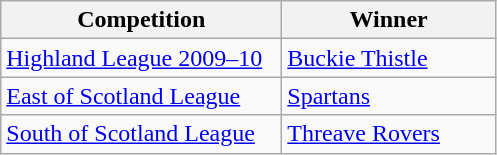<table class="wikitable">
<tr>
<th width=180>Competition</th>
<th width=135>Winner</th>
</tr>
<tr>
<td><a href='#'>Highland League 2009–10</a></td>
<td><a href='#'>Buckie Thistle</a></td>
</tr>
<tr>
<td><a href='#'>East of Scotland League</a></td>
<td><a href='#'>Spartans</a></td>
</tr>
<tr>
<td><a href='#'>South of Scotland League</a></td>
<td><a href='#'>Threave Rovers</a></td>
</tr>
</table>
